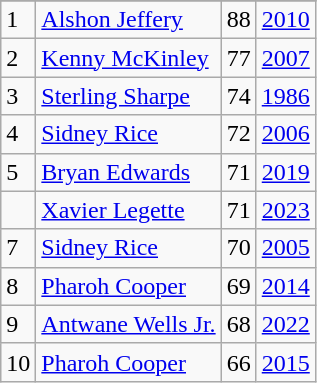<table class="wikitable">
<tr>
</tr>
<tr>
<td>1</td>
<td><a href='#'>Alshon Jeffery</a></td>
<td>88</td>
<td><a href='#'>2010</a></td>
</tr>
<tr>
<td>2</td>
<td><a href='#'>Kenny McKinley</a></td>
<td>77</td>
<td><a href='#'>2007</a></td>
</tr>
<tr>
<td>3</td>
<td><a href='#'>Sterling Sharpe</a></td>
<td>74</td>
<td><a href='#'>1986</a></td>
</tr>
<tr>
<td>4</td>
<td><a href='#'>Sidney Rice</a></td>
<td>72</td>
<td><a href='#'>2006</a></td>
</tr>
<tr>
<td>5</td>
<td><a href='#'>Bryan Edwards</a></td>
<td>71</td>
<td><a href='#'>2019</a></td>
</tr>
<tr>
<td></td>
<td><a href='#'>Xavier Legette</a></td>
<td>71</td>
<td><a href='#'>2023</a></td>
</tr>
<tr>
<td>7</td>
<td><a href='#'>Sidney Rice</a></td>
<td>70</td>
<td><a href='#'>2005</a></td>
</tr>
<tr>
<td>8</td>
<td><a href='#'>Pharoh Cooper</a></td>
<td>69</td>
<td><a href='#'>2014</a></td>
</tr>
<tr>
<td>9</td>
<td><a href='#'>Antwane Wells Jr.</a></td>
<td>68</td>
<td><a href='#'>2022</a></td>
</tr>
<tr>
<td>10</td>
<td><a href='#'>Pharoh Cooper</a></td>
<td>66</td>
<td><a href='#'>2015</a></td>
</tr>
</table>
